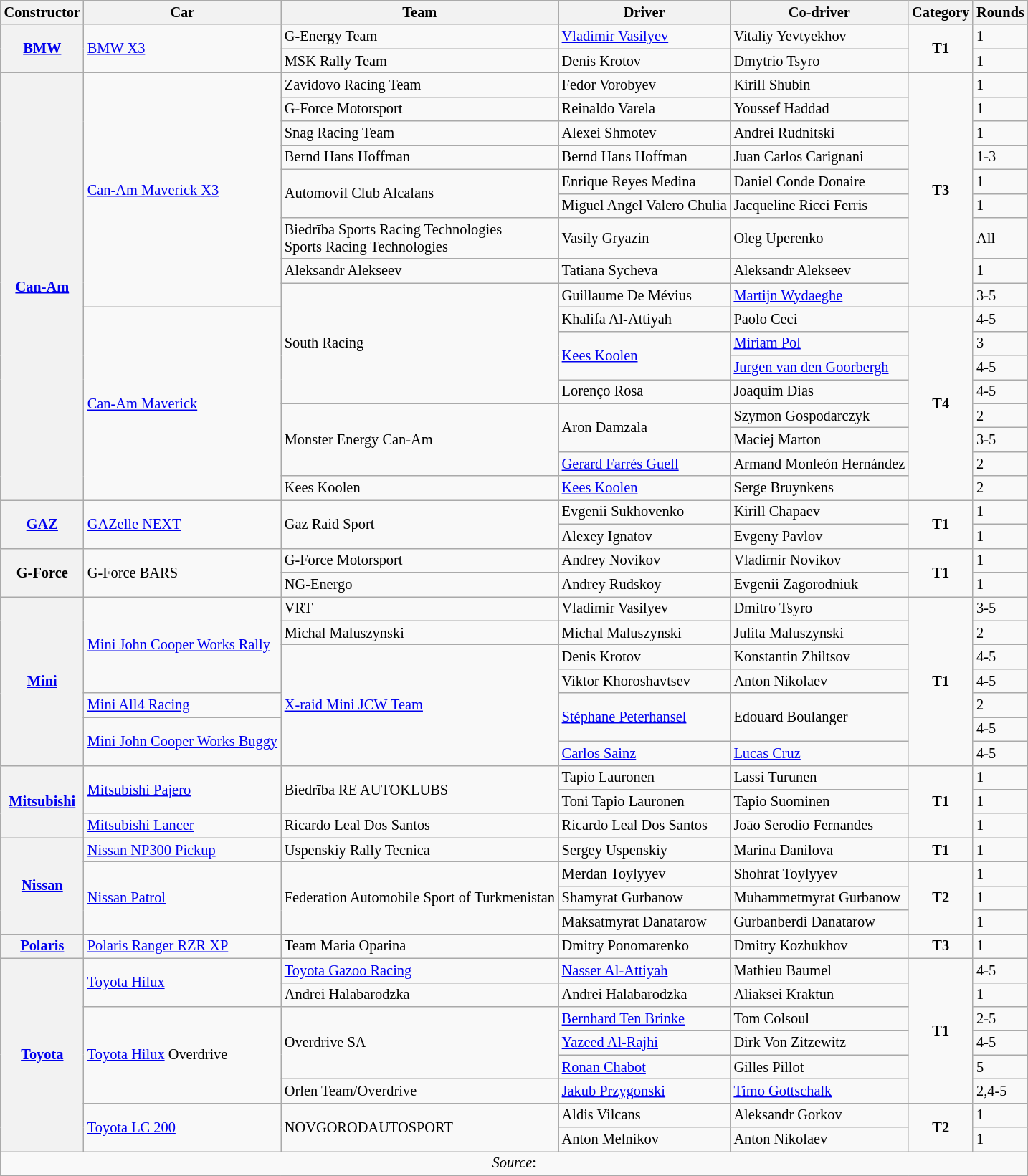<table class="wikitable" style="font-size: 85%">
<tr>
<th>Constructor</th>
<th>Car</th>
<th>Team</th>
<th>Driver</th>
<th>Co-driver</th>
<th>Category</th>
<th>Rounds</th>
</tr>
<tr>
<th rowspan=2><a href='#'>BMW</a></th>
<td rowspan=2><a href='#'>BMW X3</a></td>
<td> G-Energy Team</td>
<td> <a href='#'>Vladimir Vasilyev</a></td>
<td> Vitaliy Yevtyekhov</td>
<td rowspan=2 align="center"><strong><span>T1</span></strong></td>
<td>1</td>
</tr>
<tr>
<td> MSK Rally Team</td>
<td> Denis Krotov</td>
<td> Dmytrio Tsyro</td>
<td>1</td>
</tr>
<tr>
<th rowspan=17><a href='#'>Can-Am</a></th>
<td rowspan=9><a href='#'>Can-Am Maverick X3</a></td>
<td> Zavidovo Racing Team</td>
<td> Fedor Vorobyev</td>
<td> Kirill Shubin</td>
<td rowspan=9 align="center"><strong><span>T3</span></strong></td>
<td>1</td>
</tr>
<tr>
<td> G-Force Motorsport</td>
<td> Reinaldo Varela</td>
<td> Youssef Haddad</td>
<td>1</td>
</tr>
<tr>
<td> Snag Racing Team</td>
<td> Alexei Shmotev</td>
<td> Andrei Rudnitski</td>
<td>1</td>
</tr>
<tr>
<td> Bernd Hans Hoffman</td>
<td> Bernd Hans Hoffman</td>
<td> Juan Carlos Carignani</td>
<td>1-3</td>
</tr>
<tr>
<td rowspan=2> Automovil Club Alcalans</td>
<td> Enrique Reyes Medina</td>
<td> Daniel Conde Donaire</td>
<td>1</td>
</tr>
<tr>
<td> Miguel Angel Valero Chulia</td>
<td> Jacqueline Ricci Ferris</td>
<td>1</td>
</tr>
<tr>
<td> Biedrība Sports Racing Technologies<br>  Sports Racing Technologies</td>
<td> Vasily Gryazin</td>
<td> Oleg Uperenko</td>
<td>All</td>
</tr>
<tr>
<td> Aleksandr Alekseev</td>
<td> Tatiana Sycheva</td>
<td> Aleksandr Alekseev</td>
<td>1</td>
</tr>
<tr>
<td rowspan=5> South Racing</td>
<td> Guillaume De Mévius</td>
<td> <a href='#'>Martijn Wydaeghe</a></td>
<td>3-5</td>
</tr>
<tr>
<td rowspan=8><a href='#'>Can-Am Maverick</a></td>
<td> Khalifa Al-Attiyah</td>
<td> Paolo Ceci</td>
<td rowspan=8 align="center"><strong><span>T4</span></strong></td>
<td>4-5</td>
</tr>
<tr>
<td rowspan=2> <a href='#'>Kees Koolen</a></td>
<td> <a href='#'>Miriam Pol</a></td>
<td>3</td>
</tr>
<tr>
<td> <a href='#'>Jurgen van den Goorbergh</a></td>
<td>4-5</td>
</tr>
<tr>
<td> Lorenço Rosa</td>
<td> Joaquim Dias</td>
<td>4-5</td>
</tr>
<tr>
<td rowspan=3> Monster Energy Can-Am</td>
<td rowspan=2> Aron Damzala</td>
<td> Szymon Gospodarczyk</td>
<td>2</td>
</tr>
<tr>
<td> Maciej Marton</td>
<td>3-5</td>
</tr>
<tr>
<td> <a href='#'>Gerard Farrés Guell</a></td>
<td> Armand Monleón Hernández</td>
<td>2</td>
</tr>
<tr>
<td> Kees Koolen</td>
<td> <a href='#'>Kees Koolen</a></td>
<td> Serge Bruynkens</td>
<td>2</td>
</tr>
<tr>
<th rowspan=2><a href='#'>GAZ</a></th>
<td rowspan=2><a href='#'>GAZelle NEXT</a></td>
<td rowspan=2> Gaz Raid Sport</td>
<td> Evgenii Sukhovenko</td>
<td> Kirill Chapaev</td>
<td rowspan=2 align="center"><strong><span>T1</span></strong></td>
<td>1</td>
</tr>
<tr>
<td> Alexey Ignatov</td>
<td> Evgeny Pavlov</td>
<td>1</td>
</tr>
<tr>
<th rowspan=2>G-Force</th>
<td rowspan=2>G-Force BARS</td>
<td> G-Force Motorsport</td>
<td> Andrey Novikov</td>
<td> Vladimir Novikov</td>
<td rowspan=2 align="center"><strong><span>T1</span></strong></td>
<td>1</td>
</tr>
<tr>
<td> NG-Energo</td>
<td> Andrey Rudskoy</td>
<td> Evgenii Zagorodniuk</td>
<td>1</td>
</tr>
<tr>
<th rowspan=7><a href='#'>Mini</a></th>
<td rowspan=4><a href='#'>Mini John Cooper Works Rally</a></td>
<td> VRT</td>
<td> Vladimir Vasilyev</td>
<td> Dmitro Tsyro</td>
<td rowspan=7 align="center"><strong><span>T1</span></strong></td>
<td>3-5</td>
</tr>
<tr>
<td> Michal Maluszynski</td>
<td> Michal Maluszynski</td>
<td> Julita Maluszynski</td>
<td>2</td>
</tr>
<tr>
<td rowspan=5> <a href='#'>X-raid Mini JCW Team</a></td>
<td> Denis Krotov</td>
<td> Konstantin Zhiltsov</td>
<td>4-5</td>
</tr>
<tr>
<td> Viktor Khoroshavtsev</td>
<td> Anton Nikolaev</td>
<td>4-5</td>
</tr>
<tr>
<td><a href='#'>Mini All4 Racing</a></td>
<td rowspan=2> <a href='#'>Stéphane Peterhansel</a></td>
<td rowspan=2> Edouard Boulanger</td>
<td>2</td>
</tr>
<tr>
<td rowspan=2><a href='#'>Mini John Cooper Works Buggy</a></td>
<td>4-5</td>
</tr>
<tr>
<td> <a href='#'>Carlos Sainz</a></td>
<td> <a href='#'>Lucas Cruz</a></td>
<td>4-5</td>
</tr>
<tr>
<th rowspan=3><a href='#'>Mitsubishi</a></th>
<td rowspan=2><a href='#'>Mitsubishi Pajero</a></td>
<td rowspan=2> Biedrība RE AUTOKLUBS</td>
<td> Tapio Lauronen</td>
<td> Lassi Turunen</td>
<td rowspan=3 align="center"><strong><span>T1</span></strong></td>
<td>1</td>
</tr>
<tr>
<td> Toni Tapio Lauronen</td>
<td> Tapio Suominen</td>
<td>1</td>
</tr>
<tr>
<td rowspan=1><a href='#'>Mitsubishi Lancer</a></td>
<td> Ricardo Leal Dos Santos</td>
<td> Ricardo Leal Dos Santos</td>
<td> Joāo Serodio Fernandes</td>
<td>1</td>
</tr>
<tr>
<th rowspan=4><a href='#'>Nissan</a></th>
<td rowspan=1><a href='#'>Nissan NP300 Pickup</a></td>
<td> Uspenskiy Rally Tecnica</td>
<td> Sergey Uspenskiy</td>
<td> Marina Danilova</td>
<td rowspan=1 align="center"><strong><span>T1</span></strong></td>
<td>1</td>
</tr>
<tr>
<td rowspan=3><a href='#'>Nissan Patrol</a></td>
<td rowspan=3> Federation Automobile Sport of Turkmenistan</td>
<td> Merdan Toylyyev</td>
<td> Shohrat Toylyyev</td>
<td rowspan=3 align="center"><strong><span>T2</span></strong></td>
<td>1</td>
</tr>
<tr>
<td> Shamyrat Gurbanow</td>
<td> Muhammetmyrat Gurbanow</td>
<td>1</td>
</tr>
<tr>
<td> Maksatmyrat Danatarow</td>
<td> Gurbanberdi Danatarow</td>
<td>1</td>
</tr>
<tr>
<th rowspan=1><a href='#'>Polaris</a></th>
<td rowspan=1><a href='#'>Polaris Ranger RZR XP</a></td>
<td> Team Maria Oparina</td>
<td> Dmitry Ponomarenko</td>
<td> Dmitry Kozhukhov</td>
<td rowspan=1 align="center"><strong><span>T3</span></strong></td>
<td>1</td>
</tr>
<tr>
<th rowspan=8><a href='#'>Toyota</a></th>
<td rowspan=2><a href='#'>Toyota Hilux</a></td>
<td> <a href='#'>Toyota Gazoo Racing</a></td>
<td> <a href='#'>Nasser Al-Attiyah</a></td>
<td> Mathieu Baumel</td>
<td rowspan=6 align="center"><strong><span>T1</span></strong></td>
<td>4-5</td>
</tr>
<tr>
<td> Andrei Halabarodzka</td>
<td> Andrei Halabarodzka</td>
<td> Aliaksei Kraktun</td>
<td>1</td>
</tr>
<tr>
<td rowspan=4><a href='#'>Toyota Hilux</a> Overdrive</td>
<td rowspan=3> Overdrive SA</td>
<td> <a href='#'>Bernhard Ten Brinke</a></td>
<td> Tom Colsoul</td>
<td>2-5</td>
</tr>
<tr>
<td> <a href='#'>Yazeed Al-Rajhi</a></td>
<td> Dirk Von Zitzewitz</td>
<td>4-5</td>
</tr>
<tr>
<td> <a href='#'>Ronan Chabot</a></td>
<td> Gilles Pillot</td>
<td>5</td>
</tr>
<tr>
<td> Orlen Team/Overdrive</td>
<td> <a href='#'>Jakub Przygonski</a></td>
<td> <a href='#'>Timo Gottschalk</a></td>
<td>2,4-5</td>
</tr>
<tr>
<td rowspan=2><a href='#'>Toyota LC 200</a></td>
<td rowspan=2> NOVGORODAUTOSPORT</td>
<td> Aldis Vilcans</td>
<td> Aleksandr Gorkov</td>
<td rowspan=2 align="center"><strong><span>T2</span></strong></td>
<td>1</td>
</tr>
<tr>
<td> Anton Melnikov</td>
<td> Anton Nikolaev</td>
<td>1</td>
</tr>
<tr>
<td colspan=7 align=center><em>Source</em>:</td>
</tr>
<tr>
</tr>
</table>
